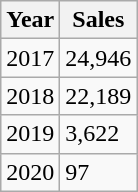<table class="wikitable">
<tr>
<th>Year</th>
<th>Sales</th>
</tr>
<tr>
<td>2017</td>
<td>24,946</td>
</tr>
<tr>
<td>2018</td>
<td>22,189</td>
</tr>
<tr>
<td>2019</td>
<td>3,622</td>
</tr>
<tr>
<td>2020</td>
<td>97</td>
</tr>
</table>
